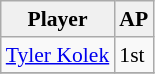<table class="wikitable" style="white-space:nowrap; font-size:90%;">
<tr>
<td align="center" style="background:#f0f0f0;"><strong>Player</strong></td>
<td align="center" style="background:#f0f0f0;"><strong>AP</strong></td>
</tr>
<tr>
<td><a href='#'>Tyler Kolek</a></td>
<td>1st</td>
</tr>
<tr>
</tr>
</table>
